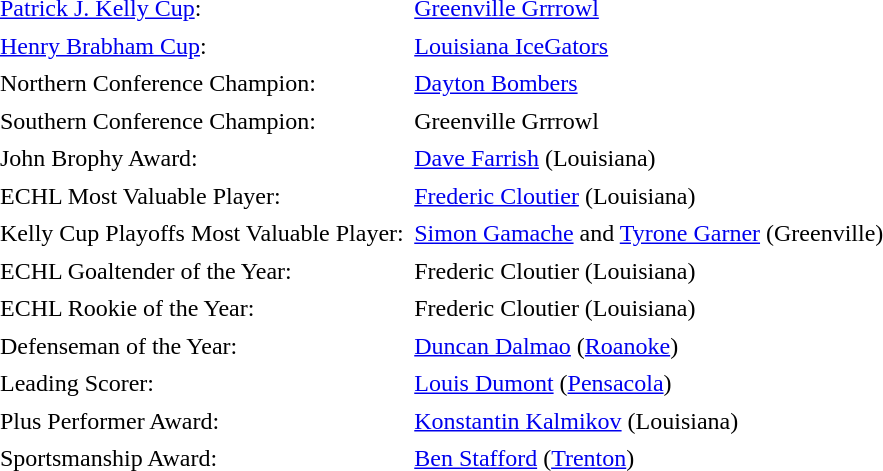<table cellpadding="3" cellspacing="1">
<tr>
<td><a href='#'>Patrick J. Kelly Cup</a>:</td>
<td><a href='#'>Greenville Grrrowl</a></td>
</tr>
<tr>
<td><a href='#'>Henry Brabham Cup</a>:</td>
<td><a href='#'>Louisiana IceGators</a></td>
</tr>
<tr>
<td>Northern Conference Champion:</td>
<td><a href='#'>Dayton Bombers</a></td>
</tr>
<tr>
<td>Southern Conference Champion:</td>
<td>Greenville Grrrowl</td>
</tr>
<tr>
<td>John Brophy Award:</td>
<td><a href='#'>Dave Farrish</a> (Louisiana)</td>
</tr>
<tr>
<td>ECHL Most Valuable Player:</td>
<td><a href='#'>Frederic Cloutier</a> (Louisiana)</td>
</tr>
<tr>
<td>Kelly Cup Playoffs Most Valuable Player:</td>
<td><a href='#'>Simon Gamache</a> and <a href='#'>Tyrone Garner</a> (Greenville)</td>
</tr>
<tr>
<td>ECHL Goaltender of the Year:</td>
<td>Frederic Cloutier (Louisiana)</td>
</tr>
<tr>
<td>ECHL Rookie of the Year:</td>
<td>Frederic Cloutier (Louisiana)</td>
</tr>
<tr>
<td>Defenseman of the Year:</td>
<td><a href='#'>Duncan Dalmao</a> (<a href='#'>Roanoke</a>)</td>
</tr>
<tr>
<td>Leading Scorer:</td>
<td><a href='#'>Louis Dumont</a> (<a href='#'>Pensacola</a>)</td>
</tr>
<tr>
<td>Plus Performer Award:</td>
<td><a href='#'>Konstantin Kalmikov</a> (Louisiana)</td>
</tr>
<tr>
<td>Sportsmanship Award:</td>
<td><a href='#'>Ben Stafford</a> (<a href='#'>Trenton</a>)</td>
</tr>
<tr>
</tr>
</table>
